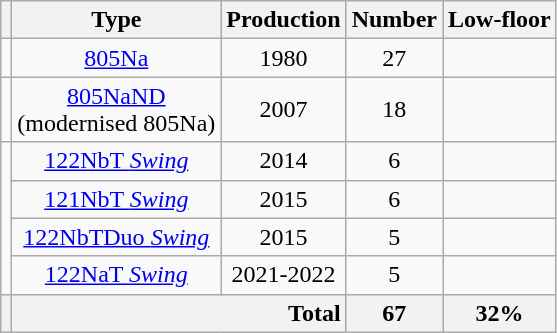<table class="wikitable" style="text-align:center;">
<tr>
<th></th>
<th>Type</th>
<th>Production</th>
<th>Number</th>
<th>Low-floor</th>
</tr>
<tr>
<td></td>
<td><a href='#'>805Na</a></td>
<td>1980</td>
<td>27</td>
<td></td>
</tr>
<tr>
<td></td>
<td><a href='#'>805NaND</a><br>(modernised 805Na)</td>
<td>2007</td>
<td>18</td>
<td></td>
</tr>
<tr>
<td rowspan="4"></td>
<td><a href='#'>122NbT <em>Swing</em></a></td>
<td>2014</td>
<td>6</td>
<td></td>
</tr>
<tr>
<td><a href='#'>121NbT <em>Swing</em></a></td>
<td>2015</td>
<td>6</td>
<td></td>
</tr>
<tr>
<td><a href='#'>122NbTDuo <em>Swing</em></a></td>
<td>2015</td>
<td>5</td>
<td></td>
</tr>
<tr>
<td><a href='#'>122NaT <em>Swing</em></a></td>
<td>2021-2022</td>
<td>5</td>
<td></td>
</tr>
<tr>
<th></th>
<th colspan="2" style="text-align:right">Total</th>
<th>67</th>
<th>32%</th>
</tr>
</table>
